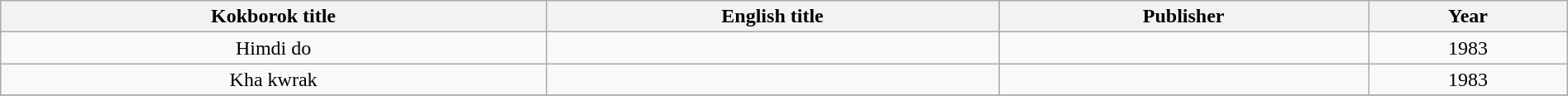<table class="wikitable" style="text-align:center; width:100%; margin:auto;">
<tr>
<th>Kokborok title</th>
<th>English title</th>
<th>Publisher</th>
<th>Year</th>
</tr>
<tr>
<td>Himdi do</td>
<td></td>
<td></td>
<td>1983</td>
</tr>
<tr>
<td>Kha kwrak</td>
<td></td>
<td></td>
<td>1983</td>
</tr>
<tr>
</tr>
</table>
